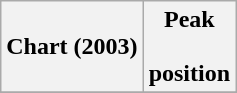<table class="wikitable sortable plainrowheaders" style="text-align:center">
<tr>
<th scope="col">Chart (2003)</th>
<th scope="col">Peak<br><br>position</th>
</tr>
<tr>
</tr>
</table>
